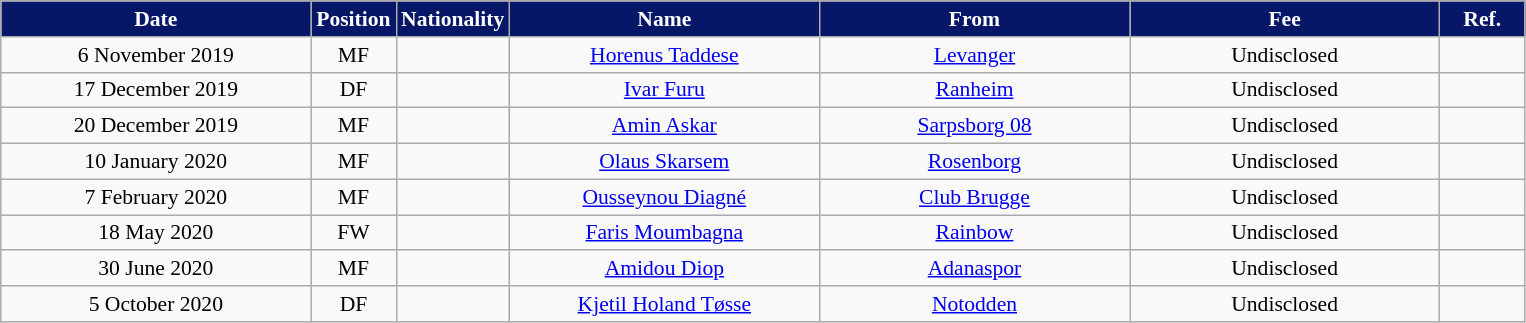<table class="wikitable"  style="text-align:center; font-size:90%; ">
<tr>
<th style="background:#071767; color:white; width:200px;">Date</th>
<th style="background:#071767; color:white; width:50px;">Position</th>
<th style="background:#071767; color:white; width:50px;">Nationality</th>
<th style="background:#071767; color:white; width:200px;">Name</th>
<th style="background:#071767; color:white; width:200px;">From</th>
<th style="background:#071767; color:white; width:200px;">Fee</th>
<th style="background:#071767; color:white; width:50px;">Ref.</th>
</tr>
<tr>
<td>6 November 2019</td>
<td>MF</td>
<td></td>
<td><a href='#'>Horenus Taddese</a></td>
<td><a href='#'>Levanger</a></td>
<td>Undisclosed</td>
<td></td>
</tr>
<tr>
<td>17 December 2019</td>
<td>DF</td>
<td></td>
<td><a href='#'>Ivar Furu</a></td>
<td><a href='#'>Ranheim</a></td>
<td>Undisclosed</td>
<td></td>
</tr>
<tr>
<td>20 December 2019</td>
<td>MF</td>
<td></td>
<td><a href='#'>Amin Askar</a></td>
<td><a href='#'>Sarpsborg 08</a></td>
<td>Undisclosed</td>
<td></td>
</tr>
<tr>
<td>10 January 2020</td>
<td>MF</td>
<td></td>
<td><a href='#'>Olaus Skarsem</a></td>
<td><a href='#'>Rosenborg</a></td>
<td>Undisclosed</td>
<td></td>
</tr>
<tr>
<td>7 February 2020</td>
<td>MF</td>
<td></td>
<td><a href='#'>Ousseynou Diagné</a></td>
<td><a href='#'>Club Brugge</a></td>
<td>Undisclosed</td>
<td></td>
</tr>
<tr>
<td>18 May 2020</td>
<td>FW</td>
<td></td>
<td><a href='#'>Faris Moumbagna</a></td>
<td><a href='#'>Rainbow</a></td>
<td>Undisclosed</td>
<td></td>
</tr>
<tr>
<td>30 June 2020</td>
<td>MF</td>
<td></td>
<td><a href='#'>Amidou Diop</a></td>
<td><a href='#'>Adanaspor</a></td>
<td>Undisclosed</td>
<td></td>
</tr>
<tr>
<td>5 October 2020</td>
<td>DF</td>
<td></td>
<td><a href='#'>Kjetil Holand Tøsse</a></td>
<td><a href='#'>Notodden</a></td>
<td>Undisclosed</td>
<td></td>
</tr>
</table>
